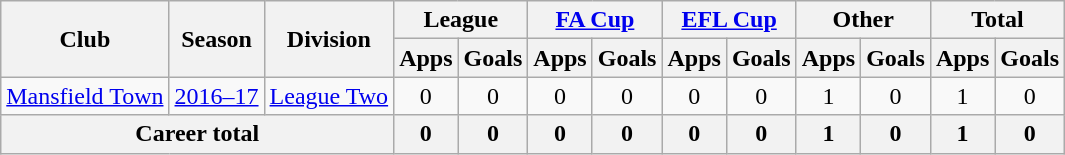<table class="wikitable" style="text-align:center;">
<tr>
<th rowspan="2">Club</th>
<th rowspan="2">Season</th>
<th rowspan="2">Division</th>
<th colspan="2">League</th>
<th colspan="2"><a href='#'>FA Cup</a></th>
<th colspan="2"><a href='#'>EFL Cup</a></th>
<th colspan="2">Other</th>
<th colspan="2">Total</th>
</tr>
<tr>
<th>Apps</th>
<th>Goals</th>
<th>Apps</th>
<th>Goals</th>
<th>Apps</th>
<th>Goals</th>
<th>Apps</th>
<th>Goals</th>
<th>Apps</th>
<th>Goals</th>
</tr>
<tr>
<td><a href='#'>Mansfield Town</a></td>
<td><a href='#'>2016–17</a></td>
<td><a href='#'>League Two</a></td>
<td>0</td>
<td>0</td>
<td>0</td>
<td>0</td>
<td>0</td>
<td>0</td>
<td>1</td>
<td>0</td>
<td>1</td>
<td>0</td>
</tr>
<tr>
<th colspan="3">Career total</th>
<th>0</th>
<th>0</th>
<th>0</th>
<th>0</th>
<th>0</th>
<th>0</th>
<th>1</th>
<th>0</th>
<th>1</th>
<th>0</th>
</tr>
</table>
